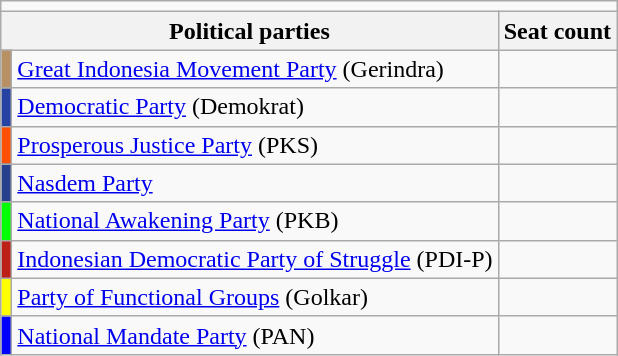<table class="wikitable">
<tr>
<td colspan="4"></td>
</tr>
<tr>
<th colspan="2">Political parties</th>
<th>Seat count</th>
</tr>
<tr>
<td bgcolor=#B79164></td>
<td><a href='#'>Great Indonesia Movement Party</a> (Gerindra)</td>
<td></td>
</tr>
<tr>
<td bgcolor=#2643A3></td>
<td><a href='#'>Democratic Party</a> (Demokrat)</td>
<td></td>
</tr>
<tr>
<td bgcolor=#FF4F00></td>
<td><a href='#'>Prosperous Justice Party</a> (PKS)</td>
<td></td>
</tr>
<tr>
<td bgcolor=#27408B></td>
<td><a href='#'>Nasdem Party</a></td>
<td></td>
</tr>
<tr>
<td bgcolor=#00FF00></td>
<td><a href='#'>National Awakening Party</a> (PKB)</td>
<td></td>
</tr>
<tr>
<td bgcolor=#BD2016></td>
<td><a href='#'>Indonesian Democratic Party of Struggle</a> (PDI-P)</td>
<td></td>
</tr>
<tr>
<td bgcolor=#FFFF00></td>
<td><a href='#'>Party of Functional Groups</a> (Golkar)</td>
<td></td>
</tr>
<tr>
<td bgcolor=#0000FF></td>
<td><a href='#'>National Mandate Party</a> (PAN)</td>
<td></td>
</tr>
</table>
